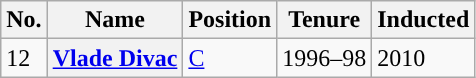<table class="wikitable">
<tr>
<th scope="col">No.</th>
<th scope="col">Name</th>
<th scope="col">Position</th>
<th scope="col">Tenure</th>
<th scope="col">Inducted</th>
</tr>
<tr>
<td>12</td>
<th scope="row"><a href='#'>Vlade Divac</a></th>
<td><a href='#'>C</a></td>
<td>1996–98</td>
<td>2010</td>
</tr>
</table>
